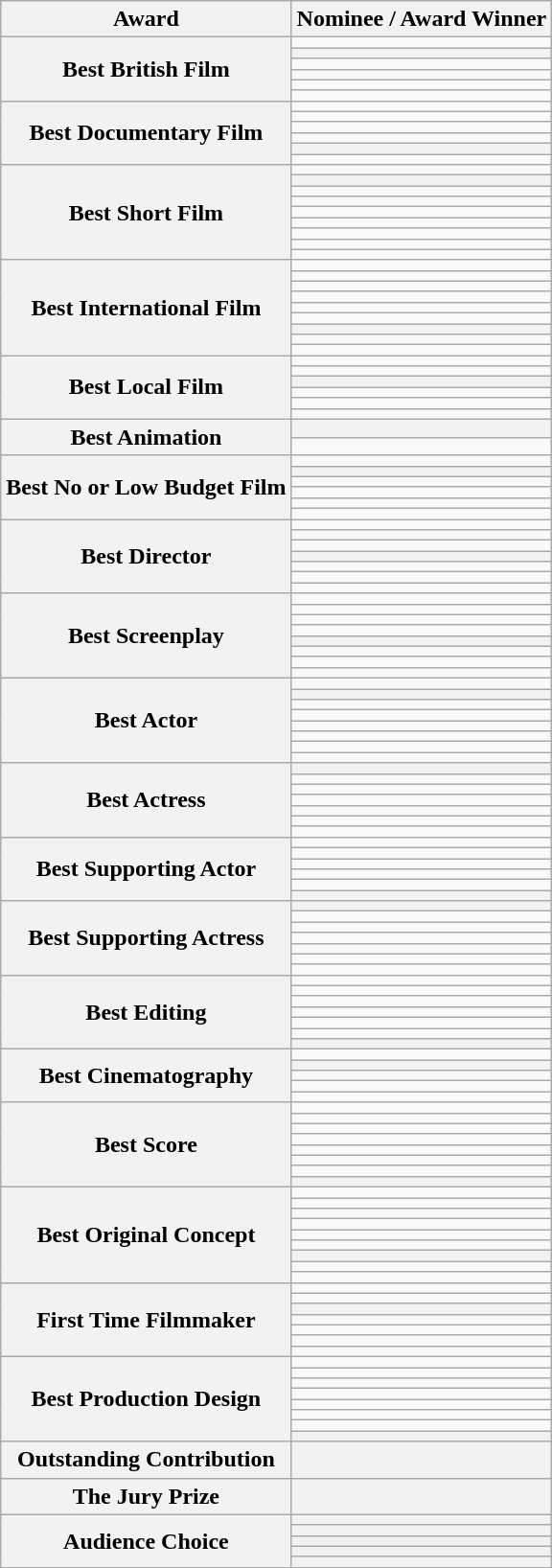<table role="presentation" class="wikitable mw-collapsible mw-collapsed">
<tr>
<th>Award</th>
<th>Nominee / Award Winner</th>
</tr>
<tr>
<th rowspan="6">Best British Film</th>
<td></td>
</tr>
<tr>
<th></th>
</tr>
<tr>
<td></td>
</tr>
<tr>
<td></td>
</tr>
<tr>
<td></td>
</tr>
<tr>
<td></td>
</tr>
<tr>
<th rowspan="6">Best Documentary Film</th>
<td></td>
</tr>
<tr>
<td></td>
</tr>
<tr>
<td></td>
</tr>
<tr>
<td></td>
</tr>
<tr>
<th></th>
</tr>
<tr>
<td></td>
</tr>
<tr>
<th rowspan="9">Best Short Film</th>
<td></td>
</tr>
<tr>
<th></th>
</tr>
<tr>
<td></td>
</tr>
<tr>
<td></td>
</tr>
<tr>
<td></td>
</tr>
<tr>
<td></td>
</tr>
<tr>
<td></td>
</tr>
<tr>
<td></td>
</tr>
<tr>
<td></td>
</tr>
<tr>
<th rowspan="9">Best International Film</th>
<td></td>
</tr>
<tr>
<td></td>
</tr>
<tr>
<td></td>
</tr>
<tr>
<td></td>
</tr>
<tr>
<td></td>
</tr>
<tr>
<td></td>
</tr>
<tr>
<th></th>
</tr>
<tr>
<td></td>
</tr>
<tr>
<td></td>
</tr>
<tr>
<th rowspan="6">Best Local Film</th>
<td></td>
</tr>
<tr>
<td></td>
</tr>
<tr>
<th></th>
</tr>
<tr>
<td></td>
</tr>
<tr>
<td></td>
</tr>
<tr>
<td></td>
</tr>
<tr>
<th rowspan="2">Best Animation</th>
<th></th>
</tr>
<tr>
<td></td>
</tr>
<tr>
<th rowspan="6">Best No or Low Budget Film</th>
<td></td>
</tr>
<tr>
<th></th>
</tr>
<tr>
<td></td>
</tr>
<tr>
<td></td>
</tr>
<tr>
<td></td>
</tr>
<tr>
<td></td>
</tr>
<tr>
<th rowspan="7">Best Director</th>
<td></td>
</tr>
<tr>
<td></td>
</tr>
<tr>
<td></td>
</tr>
<tr>
<th></th>
</tr>
<tr>
<td></td>
</tr>
<tr>
<td></td>
</tr>
<tr>
<td></td>
</tr>
<tr>
<th rowspan="8">Best Screenplay</th>
<td></td>
</tr>
<tr>
<td></td>
</tr>
<tr>
<td></td>
</tr>
<tr>
<td></td>
</tr>
<tr>
<th></th>
</tr>
<tr>
<td></td>
</tr>
<tr>
<td></td>
</tr>
<tr>
<td></td>
</tr>
<tr>
<th rowspan="8">Best Actor</th>
<td></td>
</tr>
<tr>
<th></th>
</tr>
<tr>
<td></td>
</tr>
<tr>
<td></td>
</tr>
<tr>
<td></td>
</tr>
<tr>
<td></td>
</tr>
<tr>
<td></td>
</tr>
<tr>
<td></td>
</tr>
<tr>
<th rowspan="7">Best Actress</th>
<th></th>
</tr>
<tr>
<td></td>
</tr>
<tr>
<td></td>
</tr>
<tr>
<td></td>
</tr>
<tr>
<td></td>
</tr>
<tr>
<td></td>
</tr>
<tr>
<td></td>
</tr>
<tr>
<th rowspan="6">Best Supporting Actor</th>
<td></td>
</tr>
<tr>
<td></td>
</tr>
<tr>
<td></td>
</tr>
<tr>
<td></td>
</tr>
<tr>
<td></td>
</tr>
<tr>
<th></th>
</tr>
<tr>
<th rowspan="7">Best Supporting Actress</th>
<th></th>
</tr>
<tr>
<td></td>
</tr>
<tr>
<td></td>
</tr>
<tr>
<td></td>
</tr>
<tr>
<td></td>
</tr>
<tr>
<td></td>
</tr>
<tr>
<td></td>
</tr>
<tr>
<th rowspan="7">Best Editing</th>
<td></td>
</tr>
<tr>
<td></td>
</tr>
<tr>
<td></td>
</tr>
<tr>
<td></td>
</tr>
<tr>
<td></td>
</tr>
<tr>
<td></td>
</tr>
<tr>
<th></th>
</tr>
<tr>
<th rowspan="5">Best Cinematography</th>
<td></td>
</tr>
<tr>
<th></th>
</tr>
<tr>
<td></td>
</tr>
<tr>
<td></td>
</tr>
<tr>
<td></td>
</tr>
<tr>
<th rowspan="8">Best Score</th>
<td></td>
</tr>
<tr>
<td></td>
</tr>
<tr>
<td></td>
</tr>
<tr>
<td></td>
</tr>
<tr>
<td></td>
</tr>
<tr>
<td></td>
</tr>
<tr>
<td></td>
</tr>
<tr>
<th></th>
</tr>
<tr>
<th rowspan="9">Best Original Concept</th>
<td></td>
</tr>
<tr>
<td></td>
</tr>
<tr>
<td></td>
</tr>
<tr>
<td></td>
</tr>
<tr>
<td></td>
</tr>
<tr>
<td></td>
</tr>
<tr>
<th></th>
</tr>
<tr>
<td></td>
</tr>
<tr>
<td></td>
</tr>
<tr>
<th rowspan="7">First Time Filmmaker</th>
<td></td>
</tr>
<tr>
<td></td>
</tr>
<tr>
<th></th>
</tr>
<tr>
<td></td>
</tr>
<tr>
<td></td>
</tr>
<tr>
<td></td>
</tr>
<tr>
<td></td>
</tr>
<tr>
<th rowspan="8">Best Production Design</th>
<td></td>
</tr>
<tr>
<td></td>
</tr>
<tr>
<td></td>
</tr>
<tr>
<td></td>
</tr>
<tr>
<td></td>
</tr>
<tr>
<td></td>
</tr>
<tr>
<td></td>
</tr>
<tr>
<th></th>
</tr>
<tr>
<th rowspan="1">Outstanding Contribution</th>
<th></th>
</tr>
<tr>
<th rowspan="1">The Jury Prize</th>
<th></th>
</tr>
<tr>
<th rowspan="5">Audience Choice</th>
<th></th>
</tr>
<tr>
<th></th>
</tr>
<tr>
<th></th>
</tr>
<tr>
<th></th>
</tr>
<tr>
<th></th>
</tr>
</table>
